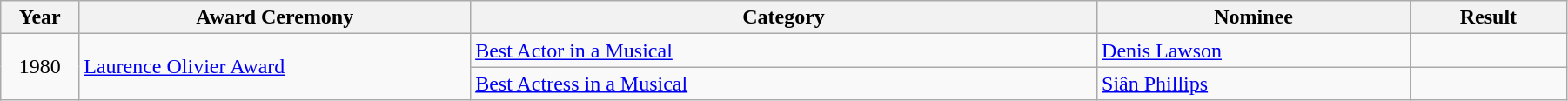<table class="wikitable" width="95%">
<tr>
<th width="5%">Year</th>
<th width="25%">Award Ceremony</th>
<th width="40%">Category</th>
<th width="20%">Nominee</th>
<th width="10%">Result</th>
</tr>
<tr>
<td rowspan="2" align="center">1980</td>
<td rowspan="2"><a href='#'>Laurence Olivier Award</a></td>
<td><a href='#'>Best Actor in a Musical</a></td>
<td><a href='#'>Denis Lawson</a></td>
<td></td>
</tr>
<tr>
<td><a href='#'>Best Actress in a Musical</a></td>
<td><a href='#'>Siân Phillips</a></td>
<td></td>
</tr>
</table>
